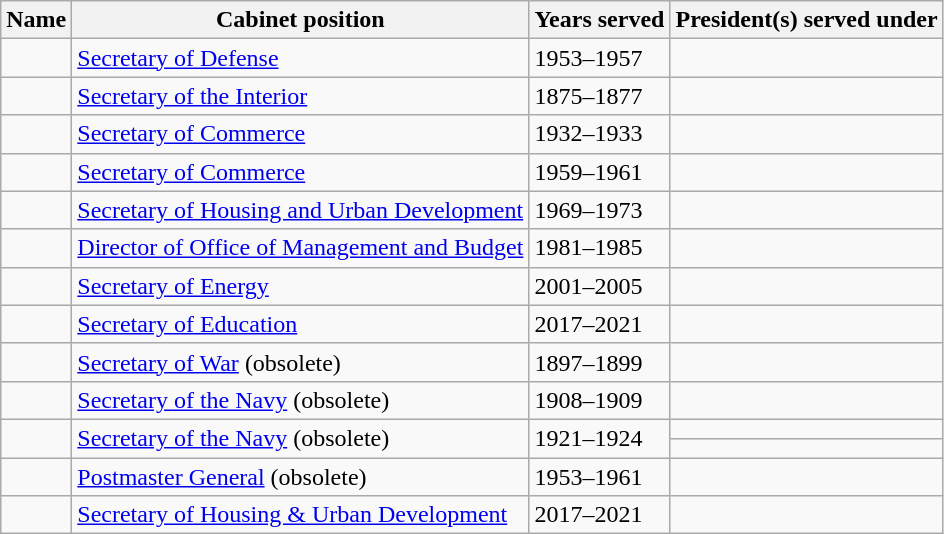<table class="wikitable sortable">
<tr>
<th>Name</th>
<th>Cabinet position</th>
<th>Years served</th>
<th>President(s) served under</th>
</tr>
<tr>
<td></td>
<td><a href='#'>Secretary of Defense</a></td>
<td>1953–1957</td>
<td></td>
</tr>
<tr>
<td></td>
<td><a href='#'>Secretary of the Interior</a></td>
<td>1875–1877</td>
<td></td>
</tr>
<tr>
<td></td>
<td><a href='#'>Secretary of Commerce</a></td>
<td>1932–1933</td>
<td></td>
</tr>
<tr>
<td></td>
<td><a href='#'>Secretary of Commerce</a></td>
<td>1959–1961</td>
<td></td>
</tr>
<tr>
<td></td>
<td><a href='#'>Secretary of Housing and Urban Development</a></td>
<td>1969–1973</td>
<td></td>
</tr>
<tr>
<td></td>
<td><a href='#'>Director of Office of Management and Budget</a></td>
<td>1981–1985</td>
<td></td>
</tr>
<tr>
<td></td>
<td><a href='#'>Secretary of Energy</a></td>
<td>2001–2005</td>
<td></td>
</tr>
<tr>
<td></td>
<td><a href='#'>Secretary of Education</a></td>
<td>2017–2021</td>
<td></td>
</tr>
<tr>
<td></td>
<td><a href='#'>Secretary of War</a> (obsolete)</td>
<td>1897–1899</td>
<td></td>
</tr>
<tr>
<td></td>
<td><a href='#'>Secretary of the Navy</a> (obsolete)</td>
<td>1908–1909</td>
<td></td>
</tr>
<tr>
<td rowspan=2></td>
<td rowspan=2><a href='#'>Secretary of the Navy</a> (obsolete)</td>
<td rowspan=2>1921–1924</td>
<td></td>
</tr>
<tr>
<td></td>
</tr>
<tr>
<td></td>
<td><a href='#'>Postmaster General</a> (obsolete)</td>
<td>1953–1961</td>
<td></td>
</tr>
<tr>
<td></td>
<td><a href='#'>Secretary of Housing & Urban Development</a></td>
<td>2017–2021</td>
<td></td>
</tr>
</table>
